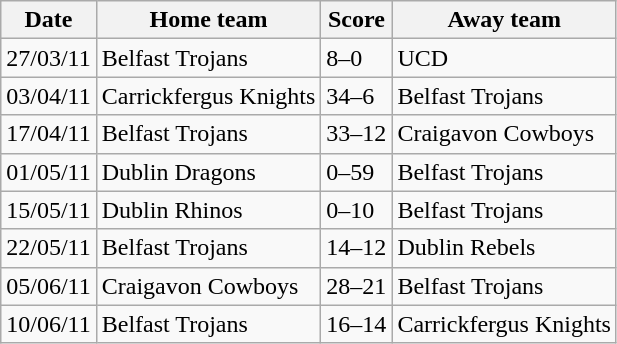<table class="wikitable">
<tr>
<th>Date</th>
<th>Home team</th>
<th>Score</th>
<th>Away team</th>
</tr>
<tr>
<td>27/03/11</td>
<td>Belfast Trojans</td>
<td>8–0</td>
<td>UCD</td>
</tr>
<tr>
<td>03/04/11</td>
<td>Carrickfergus Knights</td>
<td>34–6</td>
<td>Belfast Trojans</td>
</tr>
<tr>
<td>17/04/11</td>
<td>Belfast Trojans</td>
<td>33–12</td>
<td>Craigavon Cowboys</td>
</tr>
<tr>
<td>01/05/11</td>
<td>Dublin Dragons</td>
<td>0–59</td>
<td>Belfast Trojans</td>
</tr>
<tr>
<td>15/05/11</td>
<td>Dublin Rhinos</td>
<td>0–10</td>
<td>Belfast Trojans</td>
</tr>
<tr>
<td>22/05/11</td>
<td>Belfast Trojans</td>
<td>14–12</td>
<td>Dublin Rebels</td>
</tr>
<tr>
<td>05/06/11</td>
<td>Craigavon Cowboys</td>
<td>28–21</td>
<td>Belfast Trojans</td>
</tr>
<tr>
<td>10/06/11</td>
<td>Belfast Trojans</td>
<td>16–14</td>
<td>Carrickfergus Knights</td>
</tr>
</table>
